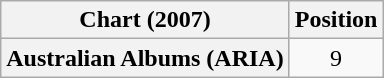<table class="wikitable plainrowheaders" style="text-align:center;">
<tr>
<th scope="column">Chart (2007)</th>
<th scope="column">Position</th>
</tr>
<tr>
<th scope="row">Australian Albums (ARIA)</th>
<td>9</td>
</tr>
</table>
